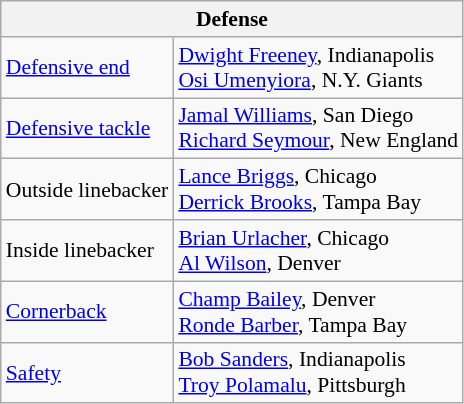<table class="wikitable" style="font-size: 90%;">
<tr>
<th colspan="2">Defense</th>
</tr>
<tr>
<td><a href='#'>Defensive end</a></td>
<td><a href='#'>Dwight Freeney</a>, Indianapolis<br><a href='#'>Osi Umenyiora</a>, N.Y. Giants</td>
</tr>
<tr>
<td><a href='#'>Defensive tackle</a></td>
<td><a href='#'>Jamal Williams</a>, San Diego<br><a href='#'>Richard Seymour</a>, New England</td>
</tr>
<tr>
<td>Outside linebacker</td>
<td><a href='#'>Lance Briggs</a>, Chicago<br><a href='#'>Derrick Brooks</a>, Tampa Bay</td>
</tr>
<tr>
<td>Inside linebacker</td>
<td><a href='#'>Brian Urlacher</a>, Chicago<br><a href='#'>Al Wilson</a>, Denver</td>
</tr>
<tr>
<td><a href='#'>Cornerback</a></td>
<td><a href='#'>Champ Bailey</a>, Denver<br><a href='#'>Ronde Barber</a>, Tampa Bay</td>
</tr>
<tr>
<td><a href='#'>Safety</a></td>
<td><a href='#'>Bob Sanders</a>, Indianapolis<br><a href='#'>Troy Polamalu</a>, Pittsburgh</td>
</tr>
</table>
